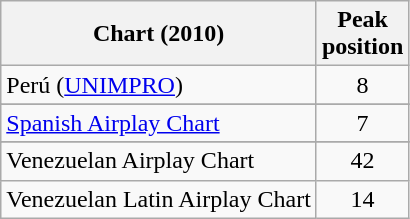<table class="wikitable sortable">
<tr>
<th>Chart (2010)</th>
<th>Peak<br>position</th>
</tr>
<tr>
<td>Perú (<a href='#'>UNIMPRO</a>) </td>
<td align="center">8</td>
</tr>
<tr>
</tr>
<tr>
<td><a href='#'>Spanish Airplay Chart</a></td>
<td align="center">7</td>
</tr>
<tr>
</tr>
<tr>
</tr>
<tr>
</tr>
<tr>
<td>Venezuelan Airplay Chart</td>
<td align="center">42</td>
</tr>
<tr>
<td>Venezuelan Latin Airplay Chart</td>
<td align="center">14</td>
</tr>
</table>
